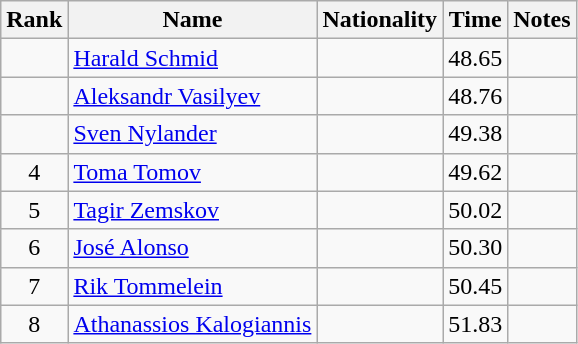<table class="wikitable sortable" style="text-align:center">
<tr>
<th>Rank</th>
<th>Name</th>
<th>Nationality</th>
<th>Time</th>
<th>Notes</th>
</tr>
<tr>
<td></td>
<td align=left><a href='#'>Harald Schmid</a></td>
<td align=left></td>
<td>48.65</td>
<td></td>
</tr>
<tr>
<td></td>
<td align=left><a href='#'>Aleksandr Vasilyev</a></td>
<td align=left></td>
<td>48.76</td>
<td></td>
</tr>
<tr>
<td></td>
<td align=left><a href='#'>Sven Nylander</a></td>
<td align=left></td>
<td>49.38</td>
<td></td>
</tr>
<tr>
<td>4</td>
<td align=left><a href='#'>Toma Tomov</a></td>
<td align=left></td>
<td>49.62</td>
<td></td>
</tr>
<tr>
<td>5</td>
<td align=left><a href='#'>Tagir Zemskov</a></td>
<td align=left></td>
<td>50.02</td>
<td></td>
</tr>
<tr>
<td>6</td>
<td align=left><a href='#'>José Alonso</a></td>
<td align=left></td>
<td>50.30</td>
<td></td>
</tr>
<tr>
<td>7</td>
<td align=left><a href='#'>Rik Tommelein</a></td>
<td align=left></td>
<td>50.45</td>
<td></td>
</tr>
<tr>
<td>8</td>
<td align=left><a href='#'>Athanassios Kalogiannis</a></td>
<td align=left></td>
<td>51.83</td>
<td></td>
</tr>
</table>
